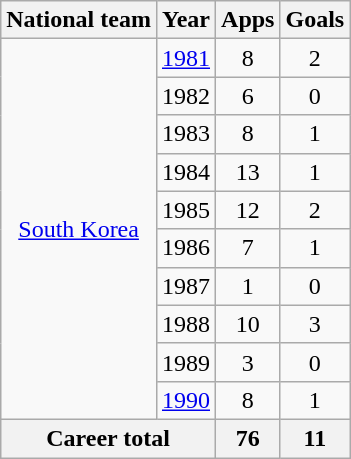<table class="wikitable" style="text-align:center">
<tr>
<th>National team</th>
<th>Year</th>
<th>Apps</th>
<th>Goals</th>
</tr>
<tr>
<td rowspan="10"><a href='#'>South Korea</a></td>
<td><a href='#'>1981</a></td>
<td>8</td>
<td>2</td>
</tr>
<tr>
<td>1982</td>
<td>6</td>
<td>0</td>
</tr>
<tr>
<td>1983</td>
<td>8</td>
<td>1</td>
</tr>
<tr>
<td>1984</td>
<td>13</td>
<td>1</td>
</tr>
<tr>
<td>1985</td>
<td>12</td>
<td>2</td>
</tr>
<tr>
<td>1986</td>
<td>7</td>
<td>1</td>
</tr>
<tr>
<td>1987</td>
<td>1</td>
<td>0</td>
</tr>
<tr>
<td>1988</td>
<td>10</td>
<td>3</td>
</tr>
<tr>
<td>1989</td>
<td>3</td>
<td>0</td>
</tr>
<tr>
<td><a href='#'>1990</a></td>
<td>8</td>
<td>1</td>
</tr>
<tr>
<th colspan="2">Career total</th>
<th>76</th>
<th>11</th>
</tr>
</table>
